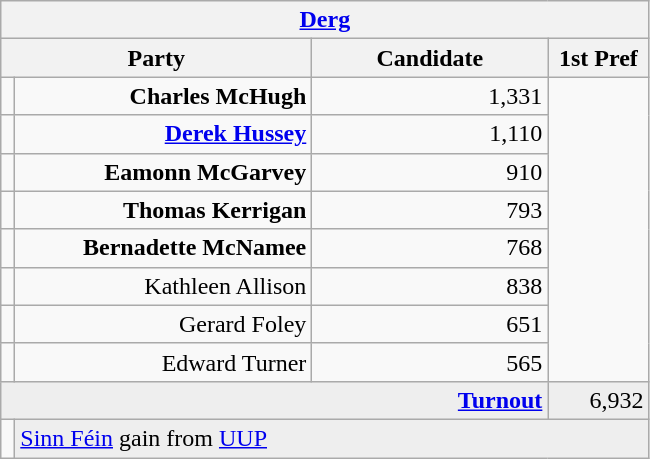<table class="wikitable">
<tr>
<th colspan="4" align="center"><a href='#'>Derg</a></th>
</tr>
<tr>
<th colspan="2" align="center" width=200>Party</th>
<th width=150>Candidate</th>
<th width=60>1st Pref</th>
</tr>
<tr>
<td></td>
<td align="right"><strong>Charles McHugh</strong></td>
<td align="right">1,331</td>
</tr>
<tr>
<td></td>
<td align="right"><strong><a href='#'>Derek Hussey</a></strong></td>
<td align="right">1,110</td>
</tr>
<tr>
<td></td>
<td align="right"><strong>Eamonn McGarvey</strong></td>
<td align="right">910</td>
</tr>
<tr>
<td></td>
<td align="right"><strong>Thomas Kerrigan</strong></td>
<td align="right">793</td>
</tr>
<tr>
<td></td>
<td align="right"><strong>Bernadette McNamee</strong></td>
<td align="right">768</td>
</tr>
<tr>
<td></td>
<td align="right">Kathleen Allison</td>
<td align="right">838</td>
</tr>
<tr>
<td></td>
<td align="right">Gerard Foley</td>
<td align="right">651</td>
</tr>
<tr>
<td></td>
<td align="right">Edward Turner</td>
<td align="right">565</td>
</tr>
<tr bgcolor="EEEEEE">
<td colspan=3 align="right"><strong><a href='#'>Turnout</a></strong></td>
<td align="right">6,932</td>
</tr>
<tr>
<td bgcolor=></td>
<td colspan=3 bgcolor="EEEEEE"><a href='#'>Sinn Féin</a> gain from <a href='#'>UUP</a></td>
</tr>
</table>
